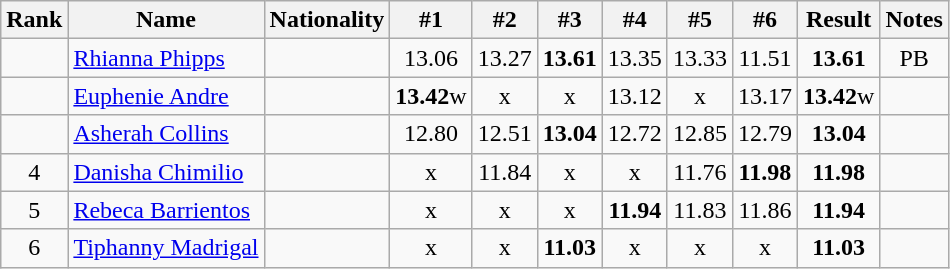<table class="wikitable sortable" style="text-align:center">
<tr>
<th>Rank</th>
<th>Name</th>
<th>Nationality</th>
<th>#1</th>
<th>#2</th>
<th>#3</th>
<th>#4</th>
<th>#5</th>
<th>#6</th>
<th>Result</th>
<th>Notes</th>
</tr>
<tr>
<td></td>
<td align=left><a href='#'>Rhianna Phipps</a></td>
<td align=left></td>
<td>13.06</td>
<td>13.27</td>
<td><strong>13.61</strong></td>
<td>13.35</td>
<td>13.33</td>
<td>11.51</td>
<td><strong>13.61</strong></td>
<td>PB</td>
</tr>
<tr>
<td></td>
<td align=left><a href='#'>Euphenie Andre</a></td>
<td align=left></td>
<td><strong>13.42</strong>w</td>
<td>x</td>
<td>x</td>
<td>13.12</td>
<td>x</td>
<td>13.17</td>
<td><strong>13.42</strong>w</td>
<td></td>
</tr>
<tr>
<td></td>
<td align=left><a href='#'>Asherah Collins</a></td>
<td align=left></td>
<td>12.80</td>
<td>12.51</td>
<td><strong>13.04</strong></td>
<td>12.72</td>
<td>12.85</td>
<td>12.79</td>
<td><strong>13.04</strong></td>
<td></td>
</tr>
<tr>
<td>4</td>
<td align=left><a href='#'>Danisha Chimilio</a></td>
<td align=left></td>
<td>x</td>
<td>11.84</td>
<td>x</td>
<td>x</td>
<td>11.76</td>
<td><strong>11.98</strong></td>
<td><strong>11.98</strong></td>
<td></td>
</tr>
<tr>
<td>5</td>
<td align=left><a href='#'>Rebeca Barrientos</a></td>
<td align=left></td>
<td>x</td>
<td>x</td>
<td>x</td>
<td><strong>11.94</strong></td>
<td>11.83</td>
<td>11.86</td>
<td><strong>11.94</strong></td>
<td></td>
</tr>
<tr>
<td>6</td>
<td align=left><a href='#'>Tiphanny Madrigal</a></td>
<td align=left></td>
<td>x</td>
<td>x</td>
<td><strong>11.03</strong></td>
<td>x</td>
<td>x</td>
<td>x</td>
<td><strong>11.03</strong></td>
<td></td>
</tr>
</table>
